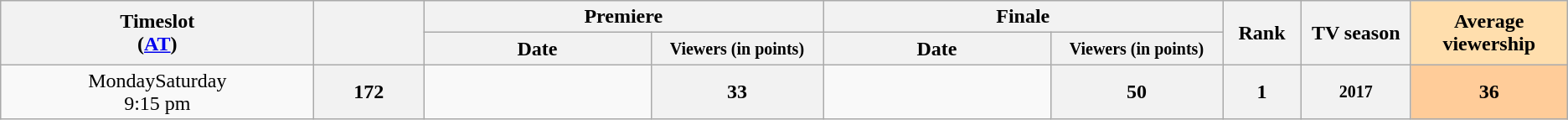<table class="wikitable">
<tr>
<th style="width:20%;" rowspan="2">Timeslot <br> (<a href='#'>AT</a>)</th>
<th style="width:7%;" rowspan="2"></th>
<th colspan=2>Premiere</th>
<th colspan=2>Finale</th>
<th style="width:5%;" rowspan="2">Rank</th>
<th style="width:7%;" rowspan="2">TV season</th>
<th style="width:10%; background:#ffdead;" rowspan="2">Average viewership</th>
</tr>
<tr>
<th>Date</th>
<th span style="width:11%; font-size:smaller; line-height:100%;">Viewers (in points)</th>
<th>Date</th>
<th span style="width:11%; font-size:smaller; line-height:100%;">Viewers (in points)</th>
</tr>
<tr>
<td style="text-align:center;">MondaySaturday <br>9:15 pm</td>
<th>172</th>
<td style="font-size:11px;line-height:110%"></td>
<th>33</th>
<td style="font-size:11px;line-height:110%"></td>
<th>50</th>
<th>1</th>
<th style="font-size:smaller">2017</th>
<th style="background:#fc9;">36</th>
</tr>
</table>
